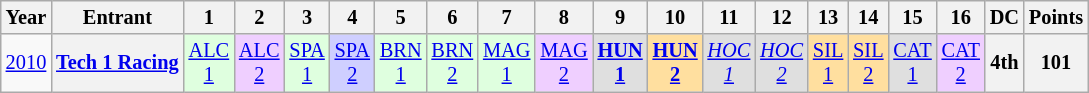<table class="wikitable" style="text-align:center; font-size:85%">
<tr>
<th>Year</th>
<th>Entrant</th>
<th>1</th>
<th>2</th>
<th>3</th>
<th>4</th>
<th>5</th>
<th>6</th>
<th>7</th>
<th>8</th>
<th>9</th>
<th>10</th>
<th>11</th>
<th>12</th>
<th>13</th>
<th>14</th>
<th>15</th>
<th>16</th>
<th>DC</th>
<th>Points</th>
</tr>
<tr>
<td><a href='#'>2010</a></td>
<th nowrap><a href='#'>Tech 1 Racing</a></th>
<td style="background:#dfffdf;"><a href='#'>ALC<br>1</a><br></td>
<td style="background:#efcfff;"><a href='#'>ALC<br>2</a><br></td>
<td style="background:#dfffdf;"><a href='#'>SPA<br>1</a><br></td>
<td style="background:#cfcfff;"><a href='#'>SPA<br>2</a><br></td>
<td style="background:#dfffdf;"><a href='#'>BRN<br>1</a><br></td>
<td style="background:#dfffdf;"><a href='#'>BRN<br>2</a><br></td>
<td style="background:#dfffdf;"><a href='#'>MAG<br>1</a><br></td>
<td style="background:#efcfff;"><a href='#'>MAG<br>2</a><br></td>
<td style="background:#dfdfdf;"><strong><a href='#'>HUN<br>1</a></strong><br></td>
<td style="background:#ffdf9f;"><strong><a href='#'>HUN<br>2</a></strong><br></td>
<td style="background:#dfdfdf;"><em><a href='#'>HOC<br>1</a></em><br></td>
<td style="background:#dfdfdf;"><em><a href='#'>HOC<br>2</a></em><br></td>
<td style="background:#ffdf9f;"><a href='#'>SIL<br>1</a><br></td>
<td style="background:#ffdf9f;"><a href='#'>SIL<br>2</a><br></td>
<td style="background:#dfdfdf;"><a href='#'>CAT<br>1</a><br></td>
<td style="background:#efcfff;"><a href='#'>CAT<br>2</a><br></td>
<th>4th</th>
<th>101</th>
</tr>
</table>
